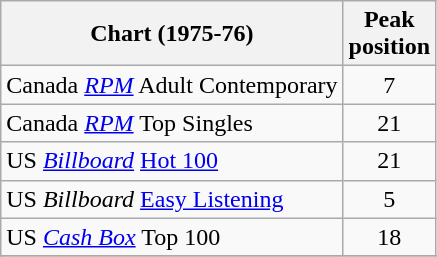<table class="wikitable sortable">
<tr>
<th>Chart (1975-76)</th>
<th>Peak<br>position</th>
</tr>
<tr>
<td>Canada <em><a href='#'>RPM</a></em> Adult Contemporary</td>
<td style="text-align:center;">7</td>
</tr>
<tr>
<td>Canada <em><a href='#'>RPM</a></em> Top Singles</td>
<td style="text-align:center;">21</td>
</tr>
<tr>
<td>US <em><a href='#'>Billboard</a></em> <a href='#'>Hot 100</a></td>
<td style="text-align:center;">21</td>
</tr>
<tr>
<td>US <em>Billboard</em> <a href='#'>Easy Listening</a></td>
<td style="text-align:center;">5</td>
</tr>
<tr>
<td>US <a href='#'><em>Cash Box</em></a> Top 100</td>
<td align="center">18</td>
</tr>
<tr>
</tr>
</table>
